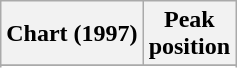<table class="wikitable sortable">
<tr>
<th align="left">Chart (1997)</th>
<th align="center">Peak<br>position</th>
</tr>
<tr>
</tr>
<tr>
</tr>
</table>
